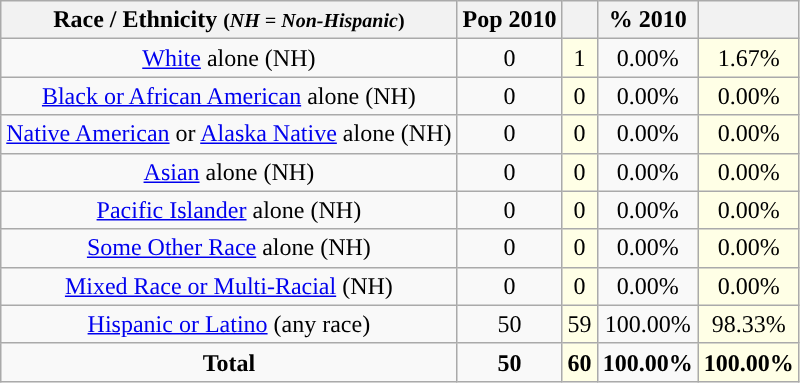<table class="wikitable" style="text-align:center;">
<tr>
<th>Race / Ethnicity <small>(<em>NH = Non-Hispanic</em>)</small></th>
<th>Pop 2010</th>
<th></th>
<th>% 2010</th>
<th></th>
</tr>
<tr>
<td><a href='#'>White</a> alone (NH)</td>
<td>0</td>
<td style='background: #ffffe6;'>1</td>
<td>0.00%</td>
<td style='background: #ffffe6;'>1.67%</td>
</tr>
<tr>
<td><a href='#'>Black or African American</a> alone (NH)</td>
<td>0</td>
<td style='background: #ffffe6;'>0</td>
<td>0.00%</td>
<td style='background: #ffffe6;'>0.00%</td>
</tr>
<tr>
<td><a href='#'>Native American</a> or <a href='#'>Alaska Native</a> alone (NH)</td>
<td>0</td>
<td style='background: #ffffe6;'>0</td>
<td>0.00%</td>
<td style='background: #ffffe6;'>0.00%</td>
</tr>
<tr>
<td><a href='#'>Asian</a> alone (NH)</td>
<td>0</td>
<td style='background: #ffffe6;'>0</td>
<td>0.00%</td>
<td style='background: #ffffe6;'>0.00%</td>
</tr>
<tr>
<td><a href='#'>Pacific Islander</a> alone (NH)</td>
<td>0</td>
<td style='background: #ffffe6;'>0</td>
<td>0.00%</td>
<td style='background: #ffffe6;'>0.00%</td>
</tr>
<tr>
<td><a href='#'>Some Other Race</a> alone (NH)</td>
<td>0</td>
<td style='background: #ffffe6;'>0</td>
<td>0.00%</td>
<td style='background: #ffffe6;'>0.00%</td>
</tr>
<tr>
<td><a href='#'>Mixed Race or Multi-Racial</a> (NH)</td>
<td>0</td>
<td style='background: #ffffe6;'>0</td>
<td>0.00%</td>
<td style='background: #ffffe6;'>0.00%</td>
</tr>
<tr>
<td><a href='#'>Hispanic or Latino</a> (any race)</td>
<td>50</td>
<td style='background: #ffffe6;'>59</td>
<td>100.00%</td>
<td style='background: #ffffe6;'>98.33%</td>
</tr>
<tr>
<td><strong>Total</strong></td>
<td><strong>50</strong></td>
<td style='background: #ffffe6;'><strong>60</strong></td>
<td><strong>100.00%</strong></td>
<td style='background: #ffffe6;'><strong>100.00%</strong></td>
</tr>
</table>
